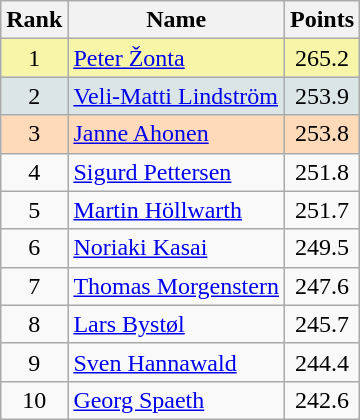<table class="wikitable sortable">
<tr>
<th align=Center>Rank</th>
<th>Name</th>
<th>Points</th>
</tr>
<tr style="background:#F7F6A8">
<td align=center>1</td>
<td> <a href='#'>Peter Žonta</a></td>
<td align=center>265.2</td>
</tr>
<tr style="background: #DCE5E5;">
<td align=center>2</td>
<td> <a href='#'>Veli-Matti Lindström</a></td>
<td align=center>253.9</td>
</tr>
<tr style="background: #FFDAB9;">
<td align=center>3</td>
<td> <a href='#'>Janne Ahonen</a></td>
<td align=center>253.8</td>
</tr>
<tr>
<td align=center>4</td>
<td> <a href='#'>Sigurd Pettersen</a></td>
<td align=center>251.8</td>
</tr>
<tr>
<td align=center>5</td>
<td> <a href='#'>Martin Höllwarth</a></td>
<td align=center>251.7</td>
</tr>
<tr>
<td align=center>6</td>
<td> <a href='#'>Noriaki Kasai</a></td>
<td align=center>249.5</td>
</tr>
<tr>
<td align=center>7</td>
<td> <a href='#'>Thomas Morgenstern</a></td>
<td align=center>247.6</td>
</tr>
<tr>
<td align=center>8</td>
<td> <a href='#'>Lars Bystøl</a></td>
<td align=center>245.7</td>
</tr>
<tr>
<td align=center>9</td>
<td> <a href='#'>Sven Hannawald</a></td>
<td align=center>244.4</td>
</tr>
<tr>
<td align=center>10</td>
<td> <a href='#'>Georg Spaeth</a></td>
<td align=center>242.6</td>
</tr>
</table>
